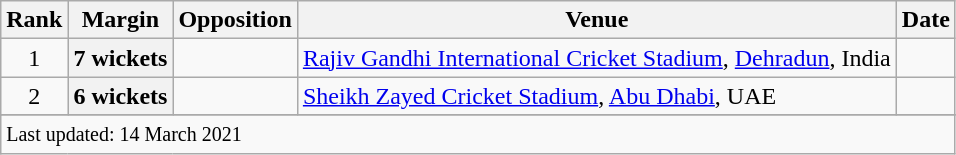<table class="wikitable plainrowheaders sortable">
<tr>
<th scope=col>Rank</th>
<th scope=col>Margin</th>
<th scope=col>Opposition</th>
<th scope=col>Venue</th>
<th scope=col>Date</th>
</tr>
<tr>
<td align=center>1</td>
<th scope=row style=text-align:center>7 wickets</th>
<td></td>
<td><a href='#'>Rajiv Gandhi International Cricket Stadium</a>, <a href='#'>Dehradun</a>, India</td>
<td></td>
</tr>
<tr>
<td align=center>2</td>
<th scope=row style=text-align:center>6 wickets</th>
<td></td>
<td><a href='#'>Sheikh Zayed Cricket Stadium</a>, <a href='#'>Abu Dhabi</a>, UAE</td>
<td></td>
</tr>
<tr>
</tr>
<tr class=sortbottom>
<td colspan=5><small>Last updated: 14 March 2021</small></td>
</tr>
</table>
